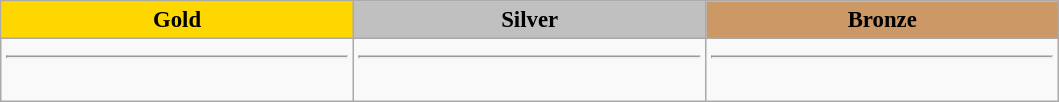<table class="wikitable" style="text-align: center; font-size: 95%;">
<tr>
<td style="width: 15em; background: gold"><strong>Gold</strong></td>
<td style="width: 15em; background: silver"><strong>Silver</strong></td>
<td style="width: 15em; background: #CC9966"><strong>Bronze</strong></td>
</tr>
<tr>
<td style="vertical-align:top;"><hr><br></td>
<td style="vertical-align:top;"><hr><br></td>
<td style="vertical-align:top;"><hr><br></td>
</tr>
</table>
